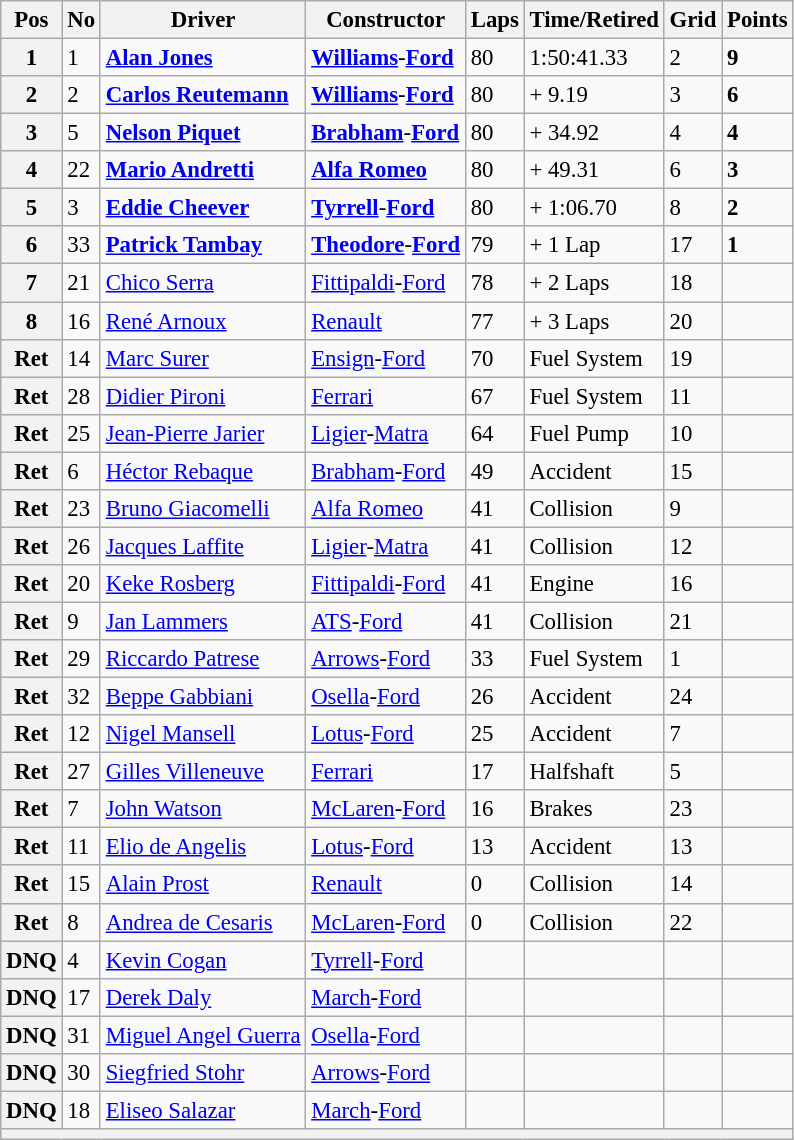<table class="wikitable" style="font-size: 95%;">
<tr>
<th>Pos</th>
<th>No</th>
<th>Driver</th>
<th>Constructor</th>
<th>Laps</th>
<th>Time/Retired</th>
<th>Grid</th>
<th>Points</th>
</tr>
<tr>
<th>1</th>
<td>1</td>
<td> <strong><a href='#'>Alan Jones</a></strong></td>
<td><strong><a href='#'>Williams</a></strong>-<strong><a href='#'>Ford</a></strong></td>
<td>80</td>
<td>1:50:41.33</td>
<td>2</td>
<td><strong>9</strong></td>
</tr>
<tr>
<th>2</th>
<td>2</td>
<td> <strong><a href='#'>Carlos Reutemann</a></strong></td>
<td><strong><a href='#'>Williams</a></strong>-<strong><a href='#'>Ford</a></strong></td>
<td>80</td>
<td>+ 9.19</td>
<td>3</td>
<td><strong>6</strong></td>
</tr>
<tr>
<th>3</th>
<td>5</td>
<td> <strong><a href='#'>Nelson Piquet</a></strong></td>
<td><strong><a href='#'>Brabham</a></strong>-<strong><a href='#'>Ford</a></strong></td>
<td>80</td>
<td>+ 34.92</td>
<td>4</td>
<td><strong>4</strong></td>
</tr>
<tr>
<th>4</th>
<td>22</td>
<td> <strong><a href='#'>Mario Andretti</a></strong></td>
<td><strong><a href='#'>Alfa Romeo</a></strong></td>
<td>80</td>
<td>+ 49.31</td>
<td>6</td>
<td><strong>3</strong></td>
</tr>
<tr>
<th>5</th>
<td>3</td>
<td> <strong><a href='#'>Eddie Cheever</a></strong></td>
<td><strong><a href='#'>Tyrrell</a></strong>-<strong><a href='#'>Ford</a></strong></td>
<td>80</td>
<td>+ 1:06.70</td>
<td>8</td>
<td><strong>2</strong></td>
</tr>
<tr>
<th>6</th>
<td>33</td>
<td> <strong><a href='#'>Patrick Tambay</a></strong></td>
<td><strong><a href='#'>Theodore</a></strong>-<strong><a href='#'>Ford</a></strong></td>
<td>79</td>
<td>+ 1 Lap</td>
<td>17</td>
<td><strong>1</strong></td>
</tr>
<tr>
<th>7</th>
<td>21</td>
<td> <a href='#'>Chico Serra</a></td>
<td><a href='#'>Fittipaldi</a>-<a href='#'>Ford</a></td>
<td>78</td>
<td>+ 2 Laps</td>
<td>18</td>
<td> </td>
</tr>
<tr>
<th>8</th>
<td>16</td>
<td> <a href='#'>René Arnoux</a></td>
<td><a href='#'>Renault</a></td>
<td>77</td>
<td>+ 3 Laps</td>
<td>20</td>
<td> </td>
</tr>
<tr>
<th>Ret</th>
<td>14</td>
<td> <a href='#'>Marc Surer</a></td>
<td><a href='#'>Ensign</a>-<a href='#'>Ford</a></td>
<td>70</td>
<td>Fuel System</td>
<td>19</td>
<td> </td>
</tr>
<tr>
<th>Ret</th>
<td>28</td>
<td> <a href='#'>Didier Pironi</a></td>
<td><a href='#'>Ferrari</a></td>
<td>67</td>
<td>Fuel System</td>
<td>11</td>
<td> </td>
</tr>
<tr>
<th>Ret</th>
<td>25</td>
<td> <a href='#'>Jean-Pierre Jarier</a></td>
<td><a href='#'>Ligier</a>-<a href='#'>Matra</a></td>
<td>64</td>
<td>Fuel Pump</td>
<td>10</td>
<td> </td>
</tr>
<tr>
<th>Ret</th>
<td>6</td>
<td> <a href='#'>Héctor Rebaque</a></td>
<td><a href='#'>Brabham</a>-<a href='#'>Ford</a></td>
<td>49</td>
<td>Accident</td>
<td>15</td>
<td> </td>
</tr>
<tr>
<th>Ret</th>
<td>23</td>
<td> <a href='#'>Bruno Giacomelli</a></td>
<td><a href='#'>Alfa Romeo</a></td>
<td>41</td>
<td>Collision</td>
<td>9</td>
<td> </td>
</tr>
<tr>
<th>Ret</th>
<td>26</td>
<td> <a href='#'>Jacques Laffite</a></td>
<td><a href='#'>Ligier</a>-<a href='#'>Matra</a></td>
<td>41</td>
<td>Collision</td>
<td>12</td>
<td> </td>
</tr>
<tr>
<th>Ret</th>
<td>20</td>
<td> <a href='#'>Keke Rosberg</a></td>
<td><a href='#'>Fittipaldi</a>-<a href='#'>Ford</a></td>
<td>41</td>
<td>Engine</td>
<td>16</td>
<td> </td>
</tr>
<tr>
<th>Ret</th>
<td>9</td>
<td> <a href='#'>Jan Lammers</a></td>
<td><a href='#'>ATS</a>-<a href='#'>Ford</a></td>
<td>41</td>
<td>Collision</td>
<td>21</td>
<td> </td>
</tr>
<tr>
<th>Ret</th>
<td>29</td>
<td> <a href='#'>Riccardo Patrese</a></td>
<td><a href='#'>Arrows</a>-<a href='#'>Ford</a></td>
<td>33</td>
<td>Fuel System</td>
<td>1</td>
<td> </td>
</tr>
<tr>
<th>Ret</th>
<td>32</td>
<td> <a href='#'>Beppe Gabbiani</a></td>
<td><a href='#'>Osella</a>-<a href='#'>Ford</a></td>
<td>26</td>
<td>Accident</td>
<td>24</td>
<td> </td>
</tr>
<tr>
<th>Ret</th>
<td>12</td>
<td> <a href='#'>Nigel Mansell</a></td>
<td><a href='#'>Lotus</a>-<a href='#'>Ford</a></td>
<td>25</td>
<td>Accident</td>
<td>7</td>
<td> </td>
</tr>
<tr>
<th>Ret</th>
<td>27</td>
<td> <a href='#'>Gilles Villeneuve</a></td>
<td><a href='#'>Ferrari</a></td>
<td>17</td>
<td>Halfshaft</td>
<td>5</td>
<td> </td>
</tr>
<tr>
<th>Ret</th>
<td>7</td>
<td> <a href='#'>John Watson</a></td>
<td><a href='#'>McLaren</a>-<a href='#'>Ford</a></td>
<td>16</td>
<td>Brakes</td>
<td>23</td>
<td> </td>
</tr>
<tr>
<th>Ret</th>
<td>11</td>
<td> <a href='#'>Elio de Angelis</a></td>
<td><a href='#'>Lotus</a>-<a href='#'>Ford</a></td>
<td>13</td>
<td>Accident</td>
<td>13</td>
<td> </td>
</tr>
<tr>
<th>Ret</th>
<td>15</td>
<td> <a href='#'>Alain Prost</a></td>
<td><a href='#'>Renault</a></td>
<td>0</td>
<td>Collision</td>
<td>14</td>
<td> </td>
</tr>
<tr>
<th>Ret</th>
<td>8</td>
<td> <a href='#'>Andrea de Cesaris</a></td>
<td><a href='#'>McLaren</a>-<a href='#'>Ford</a></td>
<td>0</td>
<td>Collision</td>
<td>22</td>
<td> </td>
</tr>
<tr>
<th>DNQ</th>
<td>4</td>
<td> <a href='#'>Kevin Cogan</a></td>
<td><a href='#'>Tyrrell</a>-<a href='#'>Ford</a></td>
<td> </td>
<td> </td>
<td></td>
<td> </td>
</tr>
<tr>
<th>DNQ</th>
<td>17</td>
<td> <a href='#'>Derek Daly</a></td>
<td><a href='#'>March</a>-<a href='#'>Ford</a></td>
<td> </td>
<td> </td>
<td></td>
<td> </td>
</tr>
<tr>
<th>DNQ</th>
<td>31</td>
<td> <a href='#'>Miguel Angel Guerra</a></td>
<td><a href='#'>Osella</a>-<a href='#'>Ford</a></td>
<td> </td>
<td> </td>
<td></td>
<td> </td>
</tr>
<tr>
<th>DNQ</th>
<td>30</td>
<td> <a href='#'>Siegfried Stohr</a></td>
<td><a href='#'>Arrows</a>-<a href='#'>Ford</a></td>
<td> </td>
<td> </td>
<td></td>
<td> </td>
</tr>
<tr>
<th>DNQ</th>
<td>18</td>
<td> <a href='#'>Eliseo Salazar</a></td>
<td><a href='#'>March</a>-<a href='#'>Ford</a></td>
<td> </td>
<td> </td>
<td></td>
<td> </td>
</tr>
<tr>
<th colspan="8"></th>
</tr>
</table>
